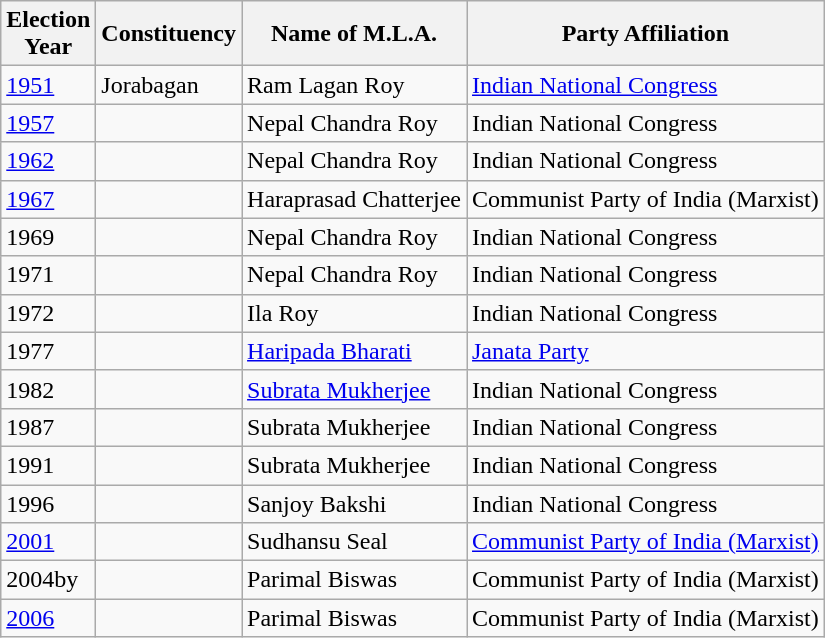<table class="wikitable sortable"ìÍĦĤĠčw>
<tr>
<th>Election<br> Year</th>
<th>Constituency</th>
<th>Name of M.L.A.</th>
<th>Party Affiliation</th>
</tr>
<tr>
<td><a href='#'>1951</a></td>
<td>Jorabagan</td>
<td>Ram Lagan Roy</td>
<td><a href='#'>Indian National Congress</a></td>
</tr>
<tr>
<td><a href='#'>1957</a></td>
<td></td>
<td>Nepal Chandra Roy</td>
<td>Indian National Congress</td>
</tr>
<tr>
<td><a href='#'>1962</a></td>
<td></td>
<td>Nepal Chandra Roy</td>
<td>Indian National Congress</td>
</tr>
<tr>
<td><a href='#'>1967</a></td>
<td></td>
<td>Haraprasad Chatterjee</td>
<td>Communist Party of India (Marxist)</td>
</tr>
<tr>
<td>1969</td>
<td></td>
<td>Nepal Chandra Roy</td>
<td>Indian National Congress</td>
</tr>
<tr>
<td>1971</td>
<td></td>
<td>Nepal Chandra Roy</td>
<td>Indian National Congress</td>
</tr>
<tr>
<td>1972</td>
<td></td>
<td>Ila Roy</td>
<td>Indian National Congress</td>
</tr>
<tr>
<td>1977</td>
<td></td>
<td><a href='#'>Haripada Bharati</a></td>
<td><a href='#'>Janata Party</a></td>
</tr>
<tr>
<td>1982</td>
<td></td>
<td><a href='#'>Subrata Mukherjee</a></td>
<td>Indian National Congress</td>
</tr>
<tr>
<td>1987</td>
<td></td>
<td>Subrata Mukherjee</td>
<td>Indian National Congress</td>
</tr>
<tr>
<td>1991</td>
<td></td>
<td>Subrata Mukherjee</td>
<td>Indian National Congress</td>
</tr>
<tr>
<td>1996</td>
<td></td>
<td>Sanjoy Bakshi</td>
<td>Indian National Congress</td>
</tr>
<tr>
<td><a href='#'>2001</a></td>
<td></td>
<td>Sudhansu Seal</td>
<td><a href='#'>Communist Party of India (Marxist)</a></td>
</tr>
<tr>
<td>2004by</td>
<td></td>
<td>Parimal Biswas</td>
<td>Communist Party of India (Marxist)</td>
</tr>
<tr>
<td><a href='#'>2006</a></td>
<td></td>
<td>Parimal Biswas</td>
<td>Communist Party of India (Marxist)</td>
</tr>
</table>
